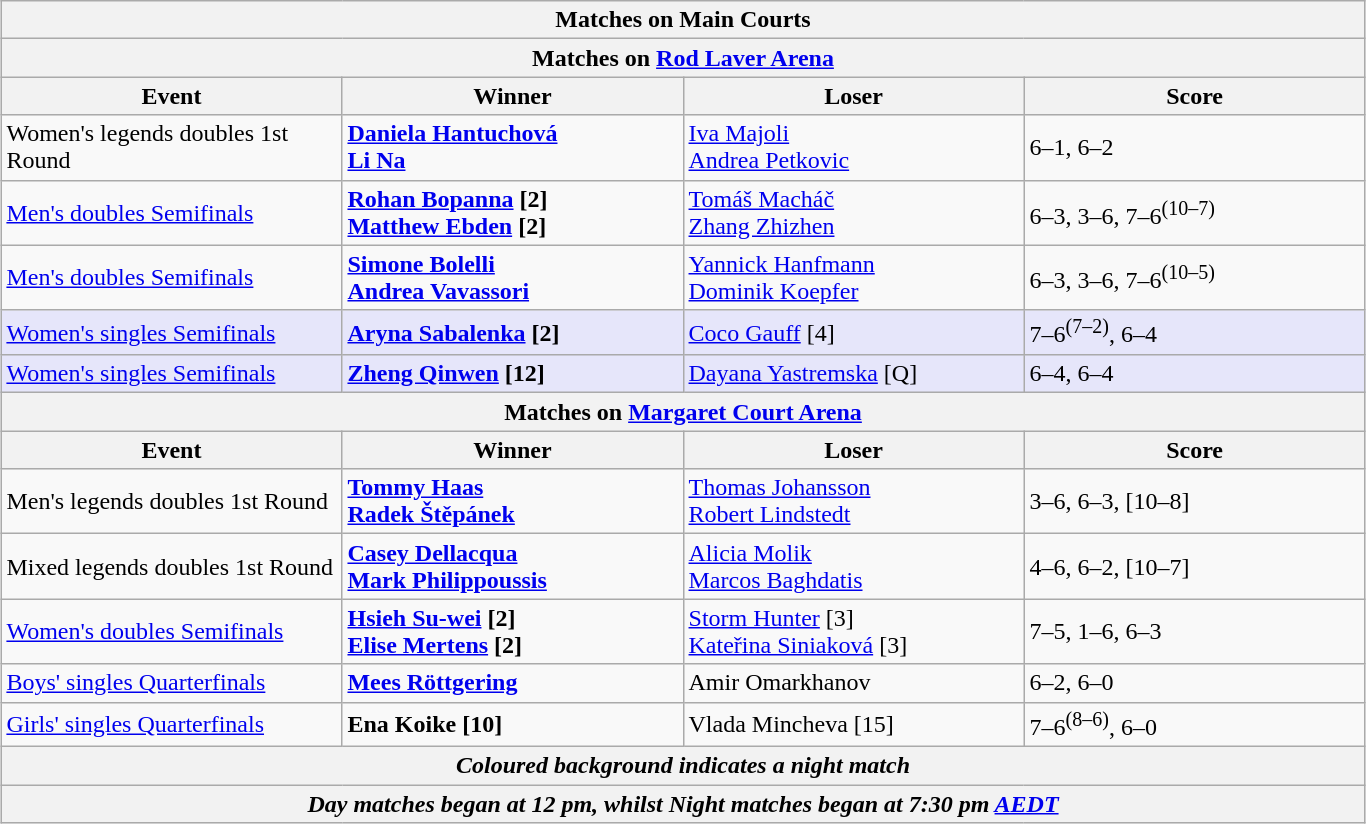<table class="wikitable collapsible uncollapsed" style="margin:auto;">
<tr>
<th colspan=4><strong>Matches on Main Courts</strong></th>
</tr>
<tr>
<th colspan=4><strong>Matches on <a href='#'>Rod Laver Arena</a></strong></th>
</tr>
<tr>
<th style="width:220px;">Event</th>
<th style="width:220px;">Winner</th>
<th style="width:220px;">Loser</th>
<th style="width:220px;">Score</th>
</tr>
<tr>
<td>Women's legends doubles 1st Round</td>
<td><strong> <a href='#'>Daniela Hantuchová</a> <br>  <a href='#'>Li Na</a></strong></td>
<td> <a href='#'>Iva Majoli</a> <br>  <a href='#'>Andrea Petkovic</a></td>
<td>6–1, 6–2</td>
</tr>
<tr>
<td><a href='#'>Men's doubles Semifinals</a></td>
<td><strong> <a href='#'>Rohan Bopanna</a> [2] <br>  <a href='#'>Matthew Ebden</a> [2]</strong></td>
<td> <a href='#'>Tomáš Macháč</a> <br>  <a href='#'>Zhang Zhizhen</a></td>
<td>6–3, 3–6, 7–6<sup>(10–7)</sup></td>
</tr>
<tr>
<td><a href='#'>Men's doubles Semifinals</a></td>
<td><strong> <a href='#'>Simone Bolelli</a> <br>  <a href='#'>Andrea Vavassori</a></strong></td>
<td> <a href='#'>Yannick Hanfmann</a> <br>  <a href='#'>Dominik Koepfer</a></td>
<td>6–3, 3–6, 7–6<sup>(10–5)</sup></td>
</tr>
<tr bgcolor=lavender>
<td><a href='#'>Women's singles Semifinals</a></td>
<td><strong> <a href='#'>Aryna Sabalenka</a> [2]</strong></td>
<td> <a href='#'>Coco Gauff</a> [4]</td>
<td>7–6<sup>(7–2)</sup>, 6–4</td>
</tr>
<tr bgcolor=lavender>
<td><a href='#'>Women's singles Semifinals</a></td>
<td><strong> <a href='#'>Zheng Qinwen</a> [12]</strong></td>
<td> <a href='#'>Dayana Yastremska</a> [Q]</td>
<td>6–4, 6–4</td>
</tr>
<tr>
<th colspan=4><strong>Matches on <a href='#'>Margaret Court Arena</a></strong></th>
</tr>
<tr>
<th style="width:220px;">Event</th>
<th style="width:220px;">Winner</th>
<th style="width:220px;">Loser</th>
<th style="width:220px;">Score</th>
</tr>
<tr>
<td>Men's legends doubles 1st Round</td>
<td><strong> <a href='#'>Tommy Haas</a> <br>  <a href='#'>Radek Štěpánek</a></strong></td>
<td> <a href='#'>Thomas Johansson</a> <br>  <a href='#'>Robert Lindstedt</a></td>
<td>3–6, 6–3, [10–8]</td>
</tr>
<tr>
<td>Mixed legends doubles 1st Round</td>
<td><strong> <a href='#'>Casey Dellacqua</a> <br>  <a href='#'>Mark Philippoussis</a></strong></td>
<td> <a href='#'>Alicia Molik</a> <br>  <a href='#'>Marcos Baghdatis</a></td>
<td>4–6, 6–2, [10–7]</td>
</tr>
<tr>
<td><a href='#'>Women's doubles Semifinals</a></td>
<td><strong> <a href='#'>Hsieh Su-wei</a> [2] <br>  <a href='#'>Elise Mertens</a> [2]</strong></td>
<td> <a href='#'>Storm Hunter</a> [3] <br>  <a href='#'>Kateřina Siniaková</a> [3]</td>
<td>7–5, 1–6, 6–3</td>
</tr>
<tr>
<td><a href='#'>Boys' singles Quarterfinals</a></td>
<td><strong> <a href='#'>Mees Röttgering</a></strong></td>
<td> Amir Omarkhanov</td>
<td>6–2, 6–0</td>
</tr>
<tr>
<td><a href='#'>Girls' singles Quarterfinals</a></td>
<td><strong> Ena Koike [10]</strong></td>
<td> Vlada Mincheva [15]</td>
<td>7–6<sup>(8–6)</sup>, 6–0</td>
</tr>
<tr>
<th colspan=4><em>Coloured background indicates a night match</em></th>
</tr>
<tr>
<th colspan=4><em>Day matches began at 12 pm, whilst Night matches began at 7:30 pm <a href='#'>AEDT</a></em></th>
</tr>
</table>
